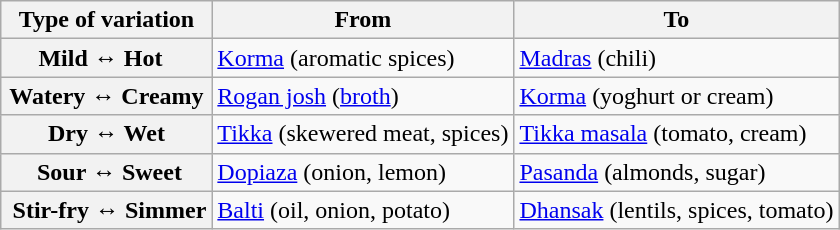<table class="wikitable" style="margin: 1em auto;">
<tr>
<th>Type of variation</th>
<th>From</th>
<th>To</th>
</tr>
<tr>
<th>Mild ↔ Hot  </th>
<td><a href='#'>Korma</a> (aromatic spices)</td>
<td><a href='#'>Madras</a> (chili)</td>
</tr>
<tr>
<th>Watery ↔ Creamy</th>
<td><a href='#'>Rogan josh</a> (<a href='#'>broth</a>)</td>
<td><a href='#'>Korma</a> (yoghurt or cream)</td>
</tr>
<tr>
<th>Dry ↔ Wet</th>
<td><a href='#'>Tikka</a> (skewered meat, spices)</td>
<td><a href='#'>Tikka masala</a> (tomato, cream)</td>
</tr>
<tr>
<th> Sour ↔ Sweet</th>
<td><a href='#'>Dopiaza</a> (onion, lemon)</td>
<td><a href='#'>Pasanda</a> (almonds, sugar)</td>
</tr>
<tr>
<th> Stir-fry ↔ Simmer</th>
<td><a href='#'>Balti</a> (oil, onion, potato)</td>
<td><a href='#'>Dhansak</a> (lentils, spices, tomato)</td>
</tr>
</table>
